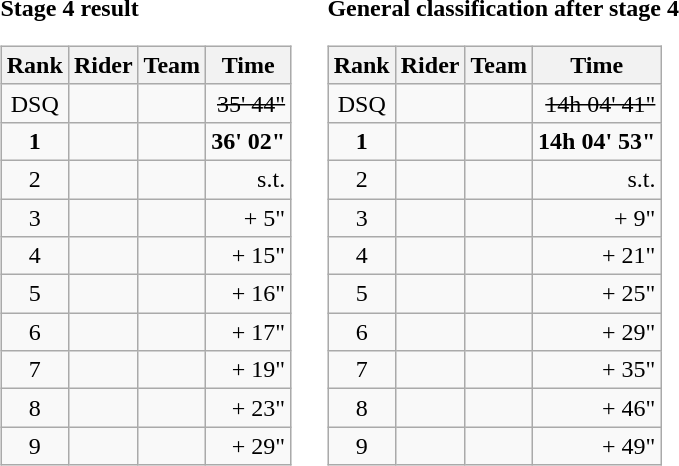<table>
<tr>
<td><strong>Stage 4 result</strong><br><table class="wikitable">
<tr>
<th>Rank</th>
<th>Rider</th>
<th>Team</th>
<th>Time</th>
</tr>
<tr>
<td style="text-align:center;">DSQ</td>
<td><s></s></td>
<td><s></s></td>
<td style="text-align:right;"><s>35' 44"</s></td>
</tr>
<tr>
<td style="text-align:center;"><strong>1</strong></td>
<td><strong> </strong></td>
<td><strong></strong></td>
<td style="text-align:right;"><strong>36' 02"</strong></td>
</tr>
<tr>
<td style="text-align:center;">2</td>
<td></td>
<td></td>
<td style="text-align:right;">s.t.</td>
</tr>
<tr>
<td style="text-align:center;">3</td>
<td></td>
<td></td>
<td style="text-align:right;">+ 5"</td>
</tr>
<tr>
<td style="text-align:center;">4</td>
<td></td>
<td></td>
<td style="text-align:right;">+ 15"</td>
</tr>
<tr>
<td style="text-align:center;">5</td>
<td></td>
<td></td>
<td style="text-align:right;">+ 16"</td>
</tr>
<tr>
<td style="text-align:center;">6</td>
<td></td>
<td></td>
<td style="text-align:right;">+ 17"</td>
</tr>
<tr>
<td style="text-align:center;">7</td>
<td></td>
<td></td>
<td style="text-align:right;">+ 19"</td>
</tr>
<tr>
<td style="text-align:center;">8</td>
<td></td>
<td></td>
<td style="text-align:right;">+ 23"</td>
</tr>
<tr>
<td style="text-align:center;">9</td>
<td></td>
<td></td>
<td style="text-align:right;">+ 29"</td>
</tr>
</table>
</td>
<td></td>
<td><strong>General classification after stage 4</strong><br><table class="wikitable">
<tr>
<th>Rank</th>
<th>Rider</th>
<th>Team</th>
<th>Time</th>
</tr>
<tr>
<td style="text-align:center;">DSQ</td>
<td><s> </s></td>
<td><s></s></td>
<td style="text-align:right;"><s>14h 04' 41"</s></td>
</tr>
<tr>
<td style="text-align:center;"><strong>1</strong></td>
<td><strong> </strong></td>
<td><strong></strong></td>
<td style="text-align:right;"><strong>14h 04' 53"</strong></td>
</tr>
<tr>
<td style="text-align:center;">2</td>
<td></td>
<td></td>
<td style="text-align:right;">s.t.</td>
</tr>
<tr>
<td style="text-align:center;">3</td>
<td></td>
<td></td>
<td style="text-align:right;">+ 9"</td>
</tr>
<tr>
<td style="text-align:center;">4</td>
<td></td>
<td></td>
<td style="text-align:right;">+ 21"</td>
</tr>
<tr>
<td style="text-align:center;">5</td>
<td></td>
<td></td>
<td style="text-align:right;">+ 25"</td>
</tr>
<tr>
<td style="text-align:center;">6</td>
<td></td>
<td></td>
<td style="text-align:right;">+ 29"</td>
</tr>
<tr>
<td style="text-align:center;">7</td>
<td> </td>
<td></td>
<td style="text-align:right;">+ 35"</td>
</tr>
<tr>
<td style="text-align:center;">8</td>
<td></td>
<td></td>
<td style="text-align:right;">+ 46"</td>
</tr>
<tr>
<td style="text-align:center;">9</td>
<td></td>
<td></td>
<td style="text-align:right;">+ 49"</td>
</tr>
</table>
</td>
</tr>
</table>
